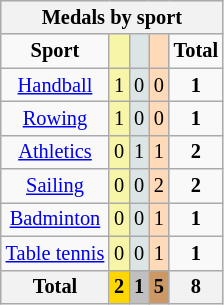<table class="wikitable" style="font-size:85%">
<tr style="background:#efefef;">
<th colspan=5>Medals by sport</th>
</tr>
<tr align=center>
<td><strong>Sport</strong></td>
<td bgcolor=#f7f6a8></td>
<td bgcolor=#dce5e5></td>
<td bgcolor=#ffdab9></td>
<td><strong>Total</strong></td>
</tr>
<tr align=center>
<td><a href='#'>Handball</a></td>
<td style="background:#F7F6A8;">1</td>
<td style="background:#DCE5E5;">0</td>
<td style="background:#FFDAB9;">0</td>
<td><strong>1</strong></td>
</tr>
<tr align=center>
<td><a href='#'>Rowing</a></td>
<td style="background:#F7F6A8;">1</td>
<td style="background:#DCE5E5;">0</td>
<td style="background:#FFDAB9;">0</td>
<td><strong>1</strong></td>
</tr>
<tr align=center>
<td><a href='#'>Athletics</a></td>
<td style="background:#F7F6A8;">0</td>
<td style="background:#DCE5E5;">1</td>
<td style="background:#FFDAB9;">1</td>
<td><strong>2</strong></td>
</tr>
<tr align=center>
<td><a href='#'>Sailing</a></td>
<td style="background:#F7F6A8;">0</td>
<td style="background:#DCE5E5;">0</td>
<td style="background:#FFDAB9;">2</td>
<td><strong>2</strong></td>
</tr>
<tr align=center>
<td><a href='#'>Badminton</a></td>
<td style="background:#F7F6A8;">0</td>
<td style="background:#DCE5E5;">0</td>
<td style="background:#FFDAB9;">1</td>
<td><strong>1</strong></td>
</tr>
<tr align=center>
<td><a href='#'>Table tennis</a></td>
<td style="background:#F7F6A8;">0</td>
<td style="background:#DCE5E5;">0</td>
<td style="background:#FFDAB9;">1</td>
<td><strong>1</strong></td>
</tr>
<tr align=center>
<th>Total</th>
<th style="background:gold;">2</th>
<th style="background:silver;">1</th>
<th style="background:#c96;">5</th>
<th>8</th>
</tr>
</table>
